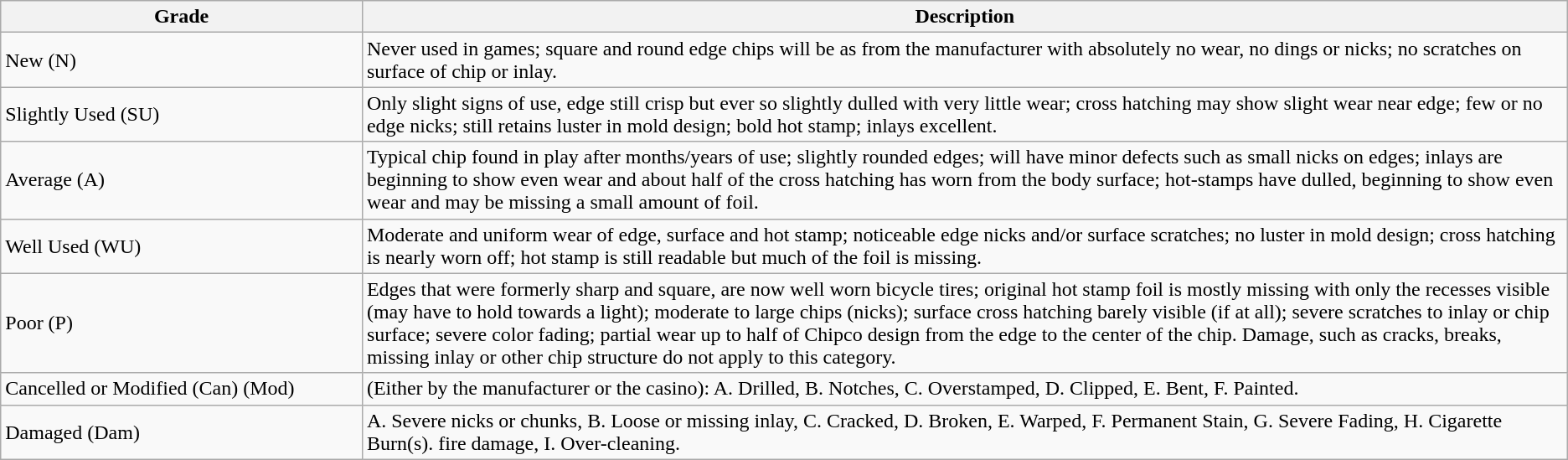<table class="wikitable">
<tr>
<th>Grade</th>
<th>Description</th>
</tr>
<tr>
<td width="15%">New (N)</td>
<td width="50%">Never used in games; square and round edge chips will be as from the manufacturer with absolutely no wear, no dings or nicks; no scratches on surface of chip or inlay.</td>
</tr>
<tr>
<td>Slightly Used (SU)</td>
<td>Only slight signs of use, edge still crisp but ever so slightly dulled with very little wear; cross hatching may show slight wear near edge; few or no edge nicks; still retains luster in mold design; bold hot stamp; inlays excellent.</td>
</tr>
<tr>
<td>Average (A)</td>
<td>Typical chip found in play after months/years of use; slightly rounded edges; will have minor defects such as small nicks on edges; inlays are beginning to show even wear and about half of the cross hatching has worn from the body surface; hot-stamps have dulled, beginning to show even wear and may be missing a small amount of foil.</td>
</tr>
<tr>
<td>Well Used (WU)</td>
<td>Moderate and uniform wear of edge, surface and hot stamp; noticeable edge nicks and/or surface scratches; no luster in mold design; cross hatching is nearly worn off; hot stamp is still readable but much of the foil is missing.</td>
</tr>
<tr>
<td>Poor (P)</td>
<td>Edges that were formerly sharp and square, are now well worn bicycle tires; original hot stamp foil is mostly missing with only the recesses visible (may have to hold towards a light); moderate to large chips (nicks); surface cross hatching barely visible (if at all); severe scratches to inlay or chip surface; severe color fading; partial wear up to half of Chipco design from the edge to the center of the chip. Damage, such as cracks, breaks, missing inlay or other chip structure do not apply to this category.</td>
</tr>
<tr>
<td>Cancelled or Modified (Can) (Mod)</td>
<td>(Either by the manufacturer or the casino): A. Drilled, B. Notches, C. Overstamped, D. Clipped, E. Bent, F. Painted.</td>
</tr>
<tr>
<td>Damaged (Dam)</td>
<td>A. Severe nicks or chunks, B. Loose or missing inlay, C. Cracked, D. Broken, E. Warped, F. Permanent Stain, G. Severe Fading, H. Cigarette Burn(s). fire damage, I. Over-cleaning.</td>
</tr>
</table>
